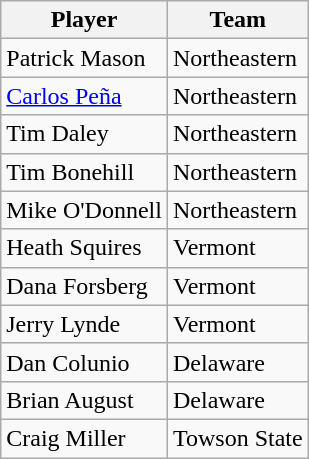<table class=wikitable>
<tr>
<th>Player</th>
<th>Team</th>
</tr>
<tr>
<td>Patrick Mason</td>
<td>Northeastern</td>
</tr>
<tr>
<td><a href='#'>Carlos Peña</a></td>
<td>Northeastern</td>
</tr>
<tr>
<td>Tim Daley</td>
<td>Northeastern</td>
</tr>
<tr>
<td>Tim Bonehill</td>
<td>Northeastern</td>
</tr>
<tr>
<td>Mike O'Donnell</td>
<td>Northeastern</td>
</tr>
<tr>
<td>Heath Squires</td>
<td>Vermont</td>
</tr>
<tr>
<td>Dana Forsberg</td>
<td>Vermont</td>
</tr>
<tr>
<td>Jerry Lynde</td>
<td>Vermont</td>
</tr>
<tr>
<td>Dan Colunio</td>
<td>Delaware</td>
</tr>
<tr>
<td>Brian August</td>
<td>Delaware</td>
</tr>
<tr>
<td>Craig Miller</td>
<td>Towson State</td>
</tr>
</table>
